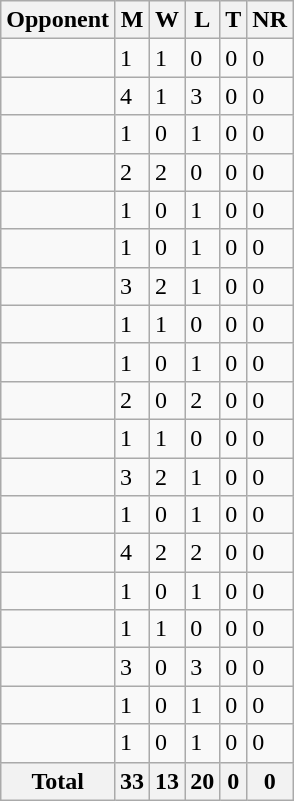<table class="wikitable sortable">
<tr>
<th>Opponent</th>
<th>M</th>
<th>W</th>
<th>L</th>
<th>T</th>
<th>NR</th>
</tr>
<tr>
<td></td>
<td>1</td>
<td>1</td>
<td>0</td>
<td>0</td>
<td>0</td>
</tr>
<tr>
<td></td>
<td>4</td>
<td>1</td>
<td>3</td>
<td>0</td>
<td>0</td>
</tr>
<tr>
<td></td>
<td>1</td>
<td>0</td>
<td>1</td>
<td>0</td>
<td>0</td>
</tr>
<tr>
<td></td>
<td>2</td>
<td>2</td>
<td>0</td>
<td>0</td>
<td>0</td>
</tr>
<tr>
<td></td>
<td>1</td>
<td>0</td>
<td>1</td>
<td>0</td>
<td>0</td>
</tr>
<tr>
<td></td>
<td>1</td>
<td>0</td>
<td>1</td>
<td>0</td>
<td>0</td>
</tr>
<tr>
<td></td>
<td>3</td>
<td>2</td>
<td>1</td>
<td>0</td>
<td>0</td>
</tr>
<tr>
<td></td>
<td>1</td>
<td>1</td>
<td>0</td>
<td>0</td>
<td>0</td>
</tr>
<tr>
<td></td>
<td>1</td>
<td>0</td>
<td>1</td>
<td>0</td>
<td>0</td>
</tr>
<tr>
<td></td>
<td>2</td>
<td>0</td>
<td>2</td>
<td>0</td>
<td>0</td>
</tr>
<tr>
<td></td>
<td>1</td>
<td>1</td>
<td>0</td>
<td>0</td>
<td>0</td>
</tr>
<tr>
<td></td>
<td>3</td>
<td>2</td>
<td>1</td>
<td>0</td>
<td>0</td>
</tr>
<tr>
<td></td>
<td>1</td>
<td>0</td>
<td>1</td>
<td>0</td>
<td>0</td>
</tr>
<tr>
<td></td>
<td>4</td>
<td>2</td>
<td>2</td>
<td>0</td>
<td>0</td>
</tr>
<tr>
<td></td>
<td>1</td>
<td>0</td>
<td>1</td>
<td>0</td>
<td>0</td>
</tr>
<tr>
<td></td>
<td>1</td>
<td>1</td>
<td>0</td>
<td>0</td>
<td>0</td>
</tr>
<tr>
<td></td>
<td>3</td>
<td>0</td>
<td>3</td>
<td>0</td>
<td>0</td>
</tr>
<tr>
<td></td>
<td>1</td>
<td>0</td>
<td>1</td>
<td>0</td>
<td>0</td>
</tr>
<tr>
<td></td>
<td>1</td>
<td>0</td>
<td>1</td>
<td>0</td>
<td>0</td>
</tr>
<tr>
<th>Total</th>
<th>33</th>
<th>13</th>
<th>20</th>
<th>0</th>
<th>0</th>
</tr>
</table>
